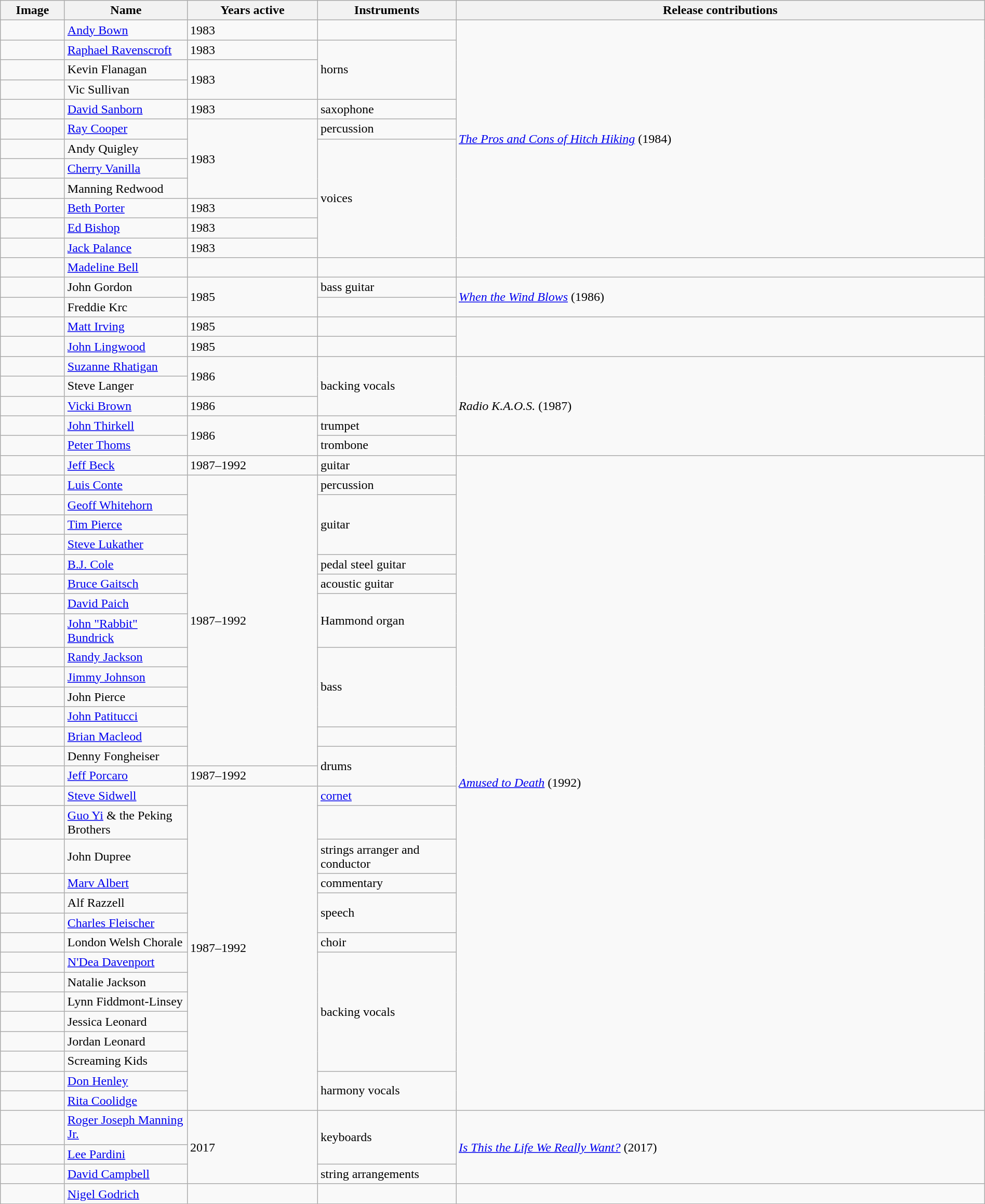<table class="wikitable" width="100%" border="1">
<tr>
<th width="75">Image</th>
<th width="150">Name</th>
<th width="160">Years active</th>
<th width="170">Instruments</th>
<th>Release contributions</th>
</tr>
<tr>
<td></td>
<td><a href='#'>Andy Bown</a></td>
<td>1983</td>
<td></td>
<td rowspan="12"><em><a href='#'>The Pros and Cons of Hitch Hiking</a></em> (1984)</td>
</tr>
<tr>
<td></td>
<td><a href='#'>Raphael Ravenscroft</a></td>
<td>1983 </td>
<td rowspan="3">horns</td>
</tr>
<tr>
<td></td>
<td>Kevin Flanagan</td>
<td rowspan="2">1983</td>
</tr>
<tr>
<td></td>
<td>Vic Sullivan</td>
</tr>
<tr>
<td></td>
<td><a href='#'>David Sanborn</a></td>
<td>1983 </td>
<td>saxophone</td>
</tr>
<tr>
<td></td>
<td><a href='#'>Ray Cooper</a></td>
<td rowspan="4">1983</td>
<td>percussion</td>
</tr>
<tr>
<td></td>
<td>Andy Quigley </td>
<td rowspan="6">voices</td>
</tr>
<tr>
<td></td>
<td><a href='#'>Cherry Vanilla</a> </td>
</tr>
<tr>
<td></td>
<td>Manning Redwood </td>
</tr>
<tr>
<td></td>
<td><a href='#'>Beth Porter</a> </td>
<td>1983 </td>
</tr>
<tr>
<td></td>
<td><a href='#'>Ed Bishop</a> </td>
<td>1983 </td>
</tr>
<tr>
<td></td>
<td><a href='#'>Jack Palance</a> </td>
<td>1983 </td>
</tr>
<tr>
<td></td>
<td><a href='#'>Madeline Bell</a> </td>
<td></td>
<td></td>
<td></td>
</tr>
<tr>
<td></td>
<td>John Gordon</td>
<td rowspan="2">1985</td>
<td>bass guitar</td>
<td rowspan="2"><em><a href='#'>When the Wind Blows</a></em> (1986)</td>
</tr>
<tr>
<td></td>
<td>Freddie Krc</td>
<td></td>
</tr>
<tr>
<td></td>
<td><a href='#'>Matt Irving</a></td>
<td>1985 </td>
<td></td>
<td rowspan="2"></td>
</tr>
<tr>
<td></td>
<td><a href='#'>John Lingwood</a></td>
<td>1985</td>
<td></td>
</tr>
<tr>
<td></td>
<td><a href='#'>Suzanne Rhatigan</a></td>
<td rowspan="2">1986</td>
<td rowspan="3">backing vocals</td>
<td rowspan="5"><em>Radio K.A.O.S.</em> (1987)</td>
</tr>
<tr>
<td></td>
<td>Steve Langer</td>
</tr>
<tr>
<td></td>
<td><a href='#'>Vicki Brown</a></td>
<td>1986 </td>
</tr>
<tr>
<td></td>
<td><a href='#'>John Thirkell</a></td>
<td rowspan="2">1986</td>
<td>trumpet</td>
</tr>
<tr>
<td></td>
<td><a href='#'>Peter Thoms</a></td>
<td>trombone</td>
</tr>
<tr>
<td></td>
<td><a href='#'>Jeff Beck</a></td>
<td>1987–1992 </td>
<td>guitar</td>
<td rowspan="31"><em><a href='#'>Amused to Death</a></em> (1992)</td>
</tr>
<tr>
<td></td>
<td><a href='#'>Luis Conte</a></td>
<td rowspan="14">1987–1992</td>
<td>percussion</td>
</tr>
<tr>
<td></td>
<td><a href='#'>Geoff Whitehorn</a></td>
<td rowspan="3">guitar</td>
</tr>
<tr>
<td></td>
<td><a href='#'>Tim Pierce</a></td>
</tr>
<tr>
<td></td>
<td><a href='#'>Steve Lukather</a></td>
</tr>
<tr>
<td></td>
<td><a href='#'>B.J. Cole</a></td>
<td>pedal steel guitar</td>
</tr>
<tr>
<td></td>
<td><a href='#'>Bruce Gaitsch</a></td>
<td>acoustic guitar</td>
</tr>
<tr>
<td></td>
<td><a href='#'>David Paich</a></td>
<td rowspan="2">Hammond organ</td>
</tr>
<tr>
<td></td>
<td><a href='#'>John "Rabbit" Bundrick</a></td>
</tr>
<tr>
<td></td>
<td><a href='#'>Randy Jackson</a></td>
<td rowspan="4">bass</td>
</tr>
<tr>
<td></td>
<td><a href='#'>Jimmy Johnson</a></td>
</tr>
<tr>
<td></td>
<td>John Pierce</td>
</tr>
<tr>
<td></td>
<td><a href='#'>John Patitucci</a></td>
</tr>
<tr>
<td></td>
<td><a href='#'>Brian Macleod</a></td>
<td></td>
</tr>
<tr>
<td></td>
<td>Denny Fongheiser</td>
<td rowspan="2">drums</td>
</tr>
<tr>
<td></td>
<td><a href='#'>Jeff Porcaro</a></td>
<td>1987–1992 </td>
</tr>
<tr>
<td></td>
<td><a href='#'>Steve Sidwell</a></td>
<td rowspan="15">1987–1992</td>
<td><a href='#'>cornet</a></td>
</tr>
<tr>
<td></td>
<td><a href='#'>Guo Yi</a> & the Peking Brothers</td>
<td></td>
</tr>
<tr>
<td></td>
<td>John Dupree</td>
<td>strings arranger and conductor</td>
</tr>
<tr>
<td></td>
<td><a href='#'>Marv Albert</a></td>
<td>commentary</td>
</tr>
<tr>
<td></td>
<td>Alf Razzell</td>
<td rowspan="2">speech</td>
</tr>
<tr>
<td></td>
<td><a href='#'>Charles Fleischer</a></td>
</tr>
<tr>
<td></td>
<td>London Welsh Chorale</td>
<td>choir</td>
</tr>
<tr>
<td></td>
<td><a href='#'>N'Dea Davenport</a></td>
<td rowspan="6">backing vocals</td>
</tr>
<tr>
<td></td>
<td>Natalie Jackson</td>
</tr>
<tr>
<td></td>
<td>Lynn Fiddmont-Linsey</td>
</tr>
<tr>
<td></td>
<td>Jessica Leonard</td>
</tr>
<tr>
<td></td>
<td>Jordan Leonard</td>
</tr>
<tr>
<td></td>
<td>Screaming Kids</td>
</tr>
<tr>
<td></td>
<td><a href='#'>Don Henley</a></td>
<td rowspan="2">harmony vocals</td>
</tr>
<tr>
<td></td>
<td><a href='#'>Rita Coolidge</a></td>
</tr>
<tr>
<td></td>
<td><a href='#'>Roger Joseph Manning Jr.</a></td>
<td rowspan="3">2017</td>
<td rowspan="2">keyboards</td>
<td rowspan="3"><em><a href='#'>Is This the Life We Really Want?</a></em> (2017)</td>
</tr>
<tr>
<td></td>
<td><a href='#'>Lee Pardini</a></td>
</tr>
<tr>
<td></td>
<td><a href='#'>David Campbell</a></td>
<td>string arrangements</td>
</tr>
<tr>
<td></td>
<td><a href='#'>Nigel Godrich</a></td>
<td></td>
<td></td>
<td></td>
</tr>
</table>
